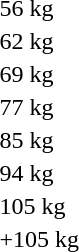<table>
<tr>
<td>56 kg</td>
<td></td>
<td></td>
<td></td>
</tr>
<tr>
<td>62 kg</td>
<td></td>
<td></td>
<td></td>
</tr>
<tr>
<td>69 kg</td>
<td></td>
<td></td>
<td></td>
</tr>
<tr>
<td>77 kg</td>
<td></td>
<td></td>
<td></td>
</tr>
<tr>
<td>85 kg</td>
<td></td>
<td></td>
<td></td>
</tr>
<tr>
<td>94 kg</td>
<td></td>
<td></td>
<td></td>
</tr>
<tr>
<td>105 kg</td>
<td></td>
<td></td>
<td></td>
</tr>
<tr>
<td>+105 kg</td>
<td></td>
<td></td>
<td></td>
</tr>
</table>
